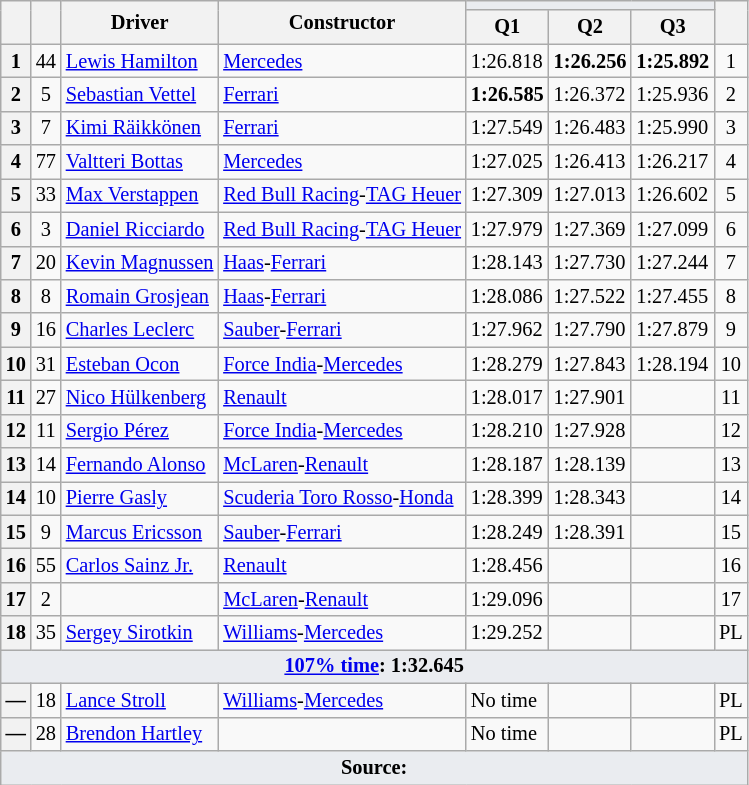<table class="wikitable sortable" style="font-size:85%">
<tr>
<th rowspan=2></th>
<th rowspan=2></th>
<th rowspan=2>Driver</th>
<th rowspan=2>Constructor</th>
<th style="background:#eaecf0; text-align:center;" colspan="3"></th>
<th rowspan=2></th>
</tr>
<tr>
<th>Q1</th>
<th>Q2</th>
<th>Q3</th>
</tr>
<tr>
<th>1</th>
<td align="center">44</td>
<td data-sort-value="HAM"> <a href='#'>Lewis Hamilton</a></td>
<td><a href='#'>Mercedes</a></td>
<td>1:26.818</td>
<td><strong>1:26.256</strong></td>
<td><strong>1:25.892</strong></td>
<td align="center">1</td>
</tr>
<tr>
<th>2</th>
<td align="center">5</td>
<td data-sort-value="VET"> <a href='#'>Sebastian Vettel</a></td>
<td><a href='#'>Ferrari</a></td>
<td><strong>1:26.585</strong></td>
<td>1:26.372</td>
<td>1:25.936</td>
<td align="center">2</td>
</tr>
<tr>
<th>3</th>
<td align="center">7</td>
<td data-sort-value="RAI"> <a href='#'>Kimi Räikkönen</a></td>
<td><a href='#'>Ferrari</a></td>
<td>1:27.549</td>
<td>1:26.483</td>
<td>1:25.990</td>
<td align="center">3</td>
</tr>
<tr>
<th>4</th>
<td align="center">77</td>
<td data-sort-value="BOT"> <a href='#'>Valtteri Bottas</a></td>
<td><a href='#'>Mercedes</a></td>
<td>1:27.025</td>
<td>1:26.413</td>
<td>1:26.217</td>
<td align="center">4</td>
</tr>
<tr>
<th>5</th>
<td align="center">33</td>
<td data-sort-value="VER"> <a href='#'>Max Verstappen</a></td>
<td><a href='#'>Red Bull Racing</a>-<a href='#'>TAG Heuer</a></td>
<td>1:27.309</td>
<td>1:27.013</td>
<td>1:26.602</td>
<td align="center">5</td>
</tr>
<tr>
<th>6</th>
<td align="center">3</td>
<td data-sort-value="RIC"> <a href='#'>Daniel Ricciardo</a></td>
<td><a href='#'>Red Bull Racing</a>-<a href='#'>TAG Heuer</a></td>
<td>1:27.979</td>
<td>1:27.369</td>
<td>1:27.099</td>
<td align="center">6</td>
</tr>
<tr>
<th>7</th>
<td align="center">20</td>
<td data-sort-value="MAG"> <a href='#'>Kevin Magnussen</a></td>
<td><a href='#'>Haas</a>-<a href='#'>Ferrari</a></td>
<td>1:28.143</td>
<td>1:27.730</td>
<td>1:27.244</td>
<td align="center">7</td>
</tr>
<tr>
<th>8</th>
<td align="center">8</td>
<td data-sort-value="GRO"> <a href='#'>Romain Grosjean</a></td>
<td><a href='#'>Haas</a>-<a href='#'>Ferrari</a></td>
<td>1:28.086</td>
<td>1:27.522</td>
<td>1:27.455</td>
<td align="center">8</td>
</tr>
<tr>
<th>9</th>
<td align="center">16</td>
<td data-sort-value="LEC"> <a href='#'>Charles Leclerc</a></td>
<td><a href='#'>Sauber</a>-<a href='#'>Ferrari</a></td>
<td>1:27.962</td>
<td>1:27.790</td>
<td>1:27.879</td>
<td align="center">9</td>
</tr>
<tr>
<th>10</th>
<td align="center">31</td>
<td data-sort-value="OCO"> <a href='#'>Esteban Ocon</a></td>
<td><a href='#'>Force India</a>-<a href='#'>Mercedes</a></td>
<td>1:28.279</td>
<td>1:27.843</td>
<td>1:28.194</td>
<td align="center">10</td>
</tr>
<tr>
<th>11</th>
<td align="center">27</td>
<td data-sort-value="HUL"> <a href='#'>Nico Hülkenberg</a></td>
<td><a href='#'>Renault</a></td>
<td>1:28.017</td>
<td>1:27.901</td>
<td></td>
<td align="center">11</td>
</tr>
<tr>
<th>12</th>
<td align="center">11</td>
<td data-sort-value="PER"> <a href='#'>Sergio Pérez</a></td>
<td><a href='#'>Force India</a>-<a href='#'>Mercedes</a></td>
<td>1:28.210</td>
<td>1:27.928</td>
<td></td>
<td align="center">12</td>
</tr>
<tr>
<th>13</th>
<td align="center">14</td>
<td data-sort-value="ALO"> <a href='#'>Fernando Alonso</a></td>
<td><a href='#'>McLaren</a>-<a href='#'>Renault</a></td>
<td>1:28.187</td>
<td>1:28.139</td>
<td></td>
<td align="center">13</td>
</tr>
<tr>
<th>14</th>
<td align="center">10</td>
<td data-sort-value="GAS"> <a href='#'>Pierre Gasly</a></td>
<td><a href='#'>Scuderia Toro Rosso</a>-<a href='#'>Honda</a></td>
<td>1:28.399</td>
<td>1:28.343</td>
<td></td>
<td align="center">14</td>
</tr>
<tr>
<th>15</th>
<td align="center">9</td>
<td data-sort-value="ERI"> <a href='#'>Marcus Ericsson</a></td>
<td><a href='#'>Sauber</a>-<a href='#'>Ferrari</a></td>
<td>1:28.249</td>
<td>1:28.391</td>
<td></td>
<td align="center">15</td>
</tr>
<tr>
<th>16</th>
<td align="center">55</td>
<td data-sort-value="SAI"> <a href='#'>Carlos Sainz Jr.</a></td>
<td><a href='#'>Renault</a></td>
<td>1:28.456</td>
<td></td>
<td></td>
<td align="center">16</td>
</tr>
<tr>
<th>17</th>
<td align="center">2</td>
<td data-sort-value="VAN"></td>
<td><a href='#'>McLaren</a>-<a href='#'>Renault</a></td>
<td>1:29.096</td>
<td></td>
<td></td>
<td align="center">17</td>
</tr>
<tr>
<th>18</th>
<td align="center">35</td>
<td data-sort-value="SIR"> <a href='#'>Sergey Sirotkin</a></td>
<td><a href='#'>Williams</a>-<a href='#'>Mercedes</a></td>
<td>1:29.252</td>
<td></td>
<td></td>
<td align="center">PL</td>
</tr>
<tr>
<td style="background:#eaecf0; text-align:center;" colspan="8"><strong><a href='#'>107% time</a>: 1:32.645</strong></td>
</tr>
<tr>
<th>—</th>
<td align="center">18</td>
<td data-sort-value="STR"> <a href='#'>Lance Stroll</a></td>
<td><a href='#'>Williams</a>-<a href='#'>Mercedes</a></td>
<td>No time</td>
<td></td>
<td></td>
<td align="center">PL</td>
</tr>
<tr>
<th>—</th>
<td align="center">28</td>
<td data-sort-value="HAR"> <a href='#'>Brendon Hartley</a></td>
<td></td>
<td>No time</td>
<td></td>
<td></td>
<td align="center">PL</td>
</tr>
<tr>
<td style="background:#eaecf0; text-align:center;" colspan="8"><strong>Source:</strong></td>
</tr>
</table>
